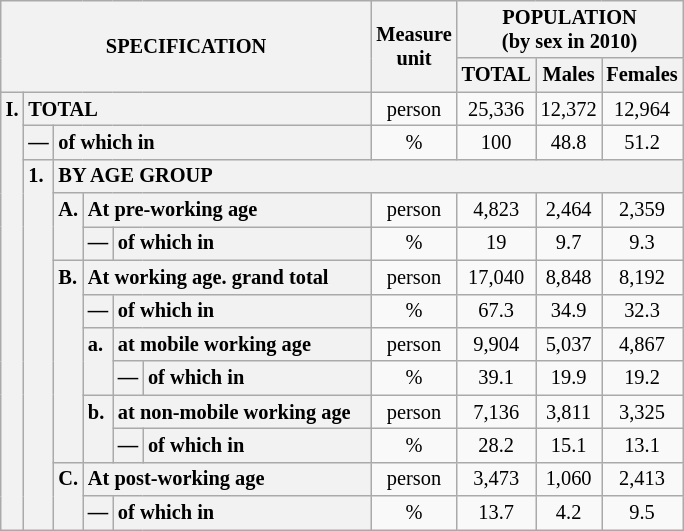<table class="wikitable" style="font-size:85%; text-align:center">
<tr>
<th rowspan="2" colspan="6">SPECIFICATION</th>
<th rowspan="2">Measure<br> unit</th>
<th colspan="3" rowspan="1">POPULATION<br> (by sex in 2010)</th>
</tr>
<tr>
<th>TOTAL</th>
<th>Males</th>
<th>Females</th>
</tr>
<tr>
<th style="text-align:left" valign="top" rowspan="13">I.</th>
<th style="text-align:left" colspan="5">TOTAL</th>
<td>person</td>
<td>25,336</td>
<td>12,372</td>
<td>12,964</td>
</tr>
<tr>
<th style="text-align:left" valign="top">—</th>
<th style="text-align:left" colspan="4">of which in</th>
<td>%</td>
<td>100</td>
<td>48.8</td>
<td>51.2</td>
</tr>
<tr>
<th style="text-align:left" valign="top" rowspan="11">1.</th>
<th style="text-align:left" colspan="19">BY AGE GROUP</th>
</tr>
<tr>
<th style="text-align:left" valign="top" rowspan="2">A.</th>
<th style="text-align:left" colspan="3">At pre-working age</th>
<td>person</td>
<td>4,823</td>
<td>2,464</td>
<td>2,359</td>
</tr>
<tr>
<th style="text-align:left" valign="top">—</th>
<th style="text-align:left" valign="top" colspan="2">of which in</th>
<td>%</td>
<td>19</td>
<td>9.7</td>
<td>9.3</td>
</tr>
<tr>
<th style="text-align:left" valign="top" rowspan="6">B.</th>
<th style="text-align:left" colspan="3">At working age. grand total</th>
<td>person</td>
<td>17,040</td>
<td>8,848</td>
<td>8,192</td>
</tr>
<tr>
<th style="text-align:left" valign="top">—</th>
<th style="text-align:left" valign="top" colspan="2">of which in</th>
<td>%</td>
<td>67.3</td>
<td>34.9</td>
<td>32.3</td>
</tr>
<tr>
<th style="text-align:left" valign="top" rowspan="2">a.</th>
<th style="text-align:left" colspan="2">at mobile working age</th>
<td>person</td>
<td>9,904</td>
<td>5,037</td>
<td>4,867</td>
</tr>
<tr>
<th style="text-align:left" valign="top">—</th>
<th style="text-align:left" valign="top" colspan="1">of which in                        </th>
<td>%</td>
<td>39.1</td>
<td>19.9</td>
<td>19.2</td>
</tr>
<tr>
<th style="text-align:left" valign="top" rowspan="2">b.</th>
<th style="text-align:left" colspan="2">at non-mobile working age</th>
<td>person</td>
<td>7,136</td>
<td>3,811</td>
<td>3,325</td>
</tr>
<tr>
<th style="text-align:left" valign="top">—</th>
<th style="text-align:left" valign="top" colspan="1">of which in                        </th>
<td>%</td>
<td>28.2</td>
<td>15.1</td>
<td>13.1</td>
</tr>
<tr>
<th style="text-align:left" valign="top" rowspan="2">C.</th>
<th style="text-align:left" colspan="3">At post-working age</th>
<td>person</td>
<td>3,473</td>
<td>1,060</td>
<td>2,413</td>
</tr>
<tr>
<th style="text-align:left" valign="top">—</th>
<th style="text-align:left" valign="top" colspan="2">of which in</th>
<td>%</td>
<td>13.7</td>
<td>4.2</td>
<td>9.5</td>
</tr>
</table>
